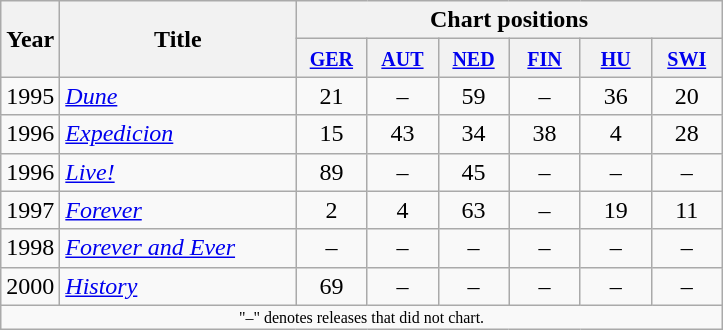<table class="wikitable">
<tr>
<th width="28" rowspan="2">Year</th>
<th width="150" rowspan="2">Title</th>
<th colspan="6">Chart positions</th>
</tr>
<tr>
<th width="40"><small><a href='#'>GER</a></small></th>
<th width="40"><small><a href='#'>AUT</a></small></th>
<th width="40"><small><a href='#'>NED</a></small></th>
<th width="40"><small><a href='#'>FIN</a></small></th>
<th width="40"><small><a href='#'>HU</a></small></th>
<th width="40"><small><a href='#'>SWI</a></small></th>
</tr>
<tr>
<td>1995</td>
<td align="left"><em><a href='#'>Dune</a></em></td>
<td align="center">21</td>
<td align="center">–</td>
<td align="center">59</td>
<td align="center">–</td>
<td align="center">36</td>
<td align="center">20</td>
</tr>
<tr>
<td>1996</td>
<td align="left"><em><a href='#'>Expedicion</a></em></td>
<td align="center">15</td>
<td align="center">43</td>
<td align="center">34</td>
<td align="center">38</td>
<td align="center">4</td>
<td align="center">28</td>
</tr>
<tr>
<td>1996</td>
<td align="left"><em><a href='#'>Live!</a></em></td>
<td align="center">89</td>
<td align="center">–</td>
<td align="center">45</td>
<td align="center">–</td>
<td align="center">–</td>
<td align="center">–</td>
</tr>
<tr>
<td>1997</td>
<td align="left"><em><a href='#'>Forever</a></em></td>
<td align="center">2</td>
<td align="center">4</td>
<td align="center">63</td>
<td align="center">–</td>
<td align="center">19</td>
<td align="center">11</td>
</tr>
<tr>
<td>1998</td>
<td align="left"><em><a href='#'>Forever and Ever</a></em></td>
<td align="center">–</td>
<td align="center">–</td>
<td align="center">–</td>
<td align="center">–</td>
<td align="center">–</td>
<td align="center">–</td>
</tr>
<tr>
<td>2000</td>
<td align="left"><em><a href='#'>History</a></em></td>
<td align="center">69</td>
<td align="center">–</td>
<td align="center">–</td>
<td align="center">–</td>
<td align="center">–</td>
<td align="center">–</td>
</tr>
<tr>
<td align="center" colspan="8" style="font-size:8pt">"–" denotes releases that did not chart.</td>
</tr>
</table>
